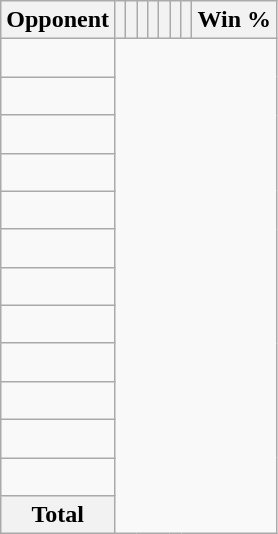<table class="wikitable sortable" style="text-align: center;">
<tr>
<th>Opponent</th>
<th></th>
<th></th>
<th></th>
<th></th>
<th></th>
<th></th>
<th></th>
<th>Win %</th>
</tr>
<tr>
<td align="left"><br></td>
</tr>
<tr>
<td align="left"><br></td>
</tr>
<tr>
<td align="left"><br></td>
</tr>
<tr>
<td align="left"><br></td>
</tr>
<tr>
<td align="left"><br></td>
</tr>
<tr>
<td align="left"><br></td>
</tr>
<tr>
<td align="left"><br></td>
</tr>
<tr>
<td align="left"><br></td>
</tr>
<tr>
<td align="left"><br></td>
</tr>
<tr>
<td align="left"><br></td>
</tr>
<tr>
<td align="left"><br></td>
</tr>
<tr>
<td align="left"><br></td>
</tr>
<tr class="sortbottom">
<th>Total<br></th>
</tr>
</table>
